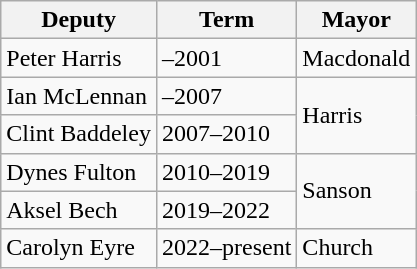<table class="wikitable">
<tr>
<th>Deputy</th>
<th>Term</th>
<th>Mayor</th>
</tr>
<tr>
<td>Peter Harris</td>
<td>–2001</td>
<td>Macdonald</td>
</tr>
<tr>
<td>Ian McLennan</td>
<td>–2007</td>
<td rowspan=2>Harris</td>
</tr>
<tr>
<td>Clint Baddeley</td>
<td>2007–2010</td>
</tr>
<tr>
<td>Dynes Fulton</td>
<td>2010–2019</td>
<td rowspan=2>Sanson</td>
</tr>
<tr>
<td>Aksel Bech</td>
<td>2019–2022</td>
</tr>
<tr>
<td>Carolyn Eyre</td>
<td>2022–present</td>
<td>Church</td>
</tr>
</table>
